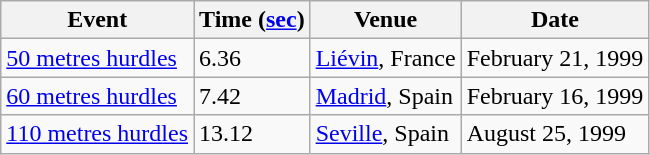<table class=wikitable>
<tr>
<th>Event</th>
<th>Time (<a href='#'>sec</a>)</th>
<th>Venue</th>
<th>Date</th>
</tr>
<tr>
<td><a href='#'>50 metres hurdles</a></td>
<td>6.36</td>
<td><a href='#'>Liévin</a>, France</td>
<td>February 21, 1999</td>
</tr>
<tr>
<td><a href='#'>60 metres hurdles</a></td>
<td>7.42</td>
<td><a href='#'>Madrid</a>, Spain</td>
<td>February 16, 1999</td>
</tr>
<tr>
<td><a href='#'>110 metres hurdles</a></td>
<td>13.12</td>
<td><a href='#'>Seville</a>, Spain</td>
<td>August 25, 1999</td>
</tr>
</table>
